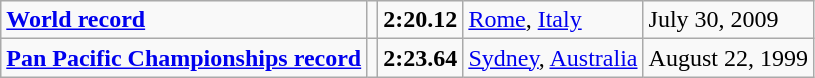<table class="wikitable">
<tr>
<td><strong><a href='#'>World record</a></strong></td>
<td></td>
<td><strong>2:20.12</strong></td>
<td><a href='#'>Rome</a>, <a href='#'>Italy</a></td>
<td>July 30, 2009</td>
</tr>
<tr>
<td><strong><a href='#'>Pan Pacific Championships record</a></strong></td>
<td></td>
<td><strong>2:23.64</strong></td>
<td><a href='#'>Sydney</a>, <a href='#'>Australia</a></td>
<td>August 22, 1999</td>
</tr>
</table>
